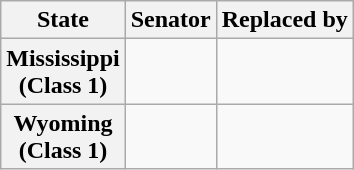<table class="wikitable sortable plainrowheaders">
<tr>
<th scope="col">State</th>
<th scope="col">Senator</th>
<th scope="col">Replaced by</th>
</tr>
<tr>
<th>Mississippi<br>(Class 1)</th>
<td></td>
<td></td>
</tr>
<tr>
<th>Wyoming<br>(Class 1)</th>
<td></td>
<td></td>
</tr>
</table>
